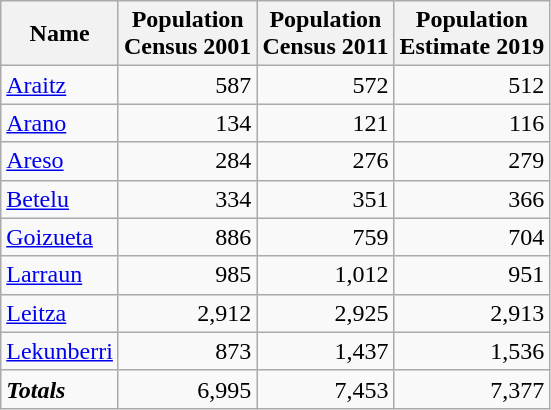<table class="wikitable sortable">
<tr>
<th>Name</th>
<th>Population<br>Census 2001</th>
<th>Population<br>Census 2011</th>
<th>Population<br>Estimate 2019</th>
</tr>
<tr>
<td><a href='#'>Araitz</a></td>
<td align=right>587</td>
<td align=right>572</td>
<td align=right>512</td>
</tr>
<tr>
<td><a href='#'>Arano</a></td>
<td align=right>134</td>
<td align=right>121</td>
<td align=right>116</td>
</tr>
<tr>
<td><a href='#'>Areso</a></td>
<td align=right>284</td>
<td align=right>276</td>
<td align=right>279</td>
</tr>
<tr>
<td><a href='#'>Betelu</a></td>
<td align=right>334</td>
<td align=right>351</td>
<td align=right>366</td>
</tr>
<tr>
<td><a href='#'>Goizueta</a></td>
<td align=right>886</td>
<td align=right>759</td>
<td align=right>704</td>
</tr>
<tr>
<td><a href='#'>Larraun</a></td>
<td align=right>985</td>
<td align=right>1,012</td>
<td align=right>951</td>
</tr>
<tr>
<td><a href='#'>Leitza</a></td>
<td align=right>2,912</td>
<td align=right>2,925</td>
<td align=right>2,913</td>
</tr>
<tr>
<td><a href='#'>Lekunberri</a></td>
<td align=right>873</td>
<td align=right>1,437</td>
<td align=right>1,536</td>
</tr>
<tr>
<td><strong><em>Totals</em></strong></td>
<td align=right>6,995</td>
<td align=right>7,453</td>
<td align=right>7,377</td>
</tr>
</table>
